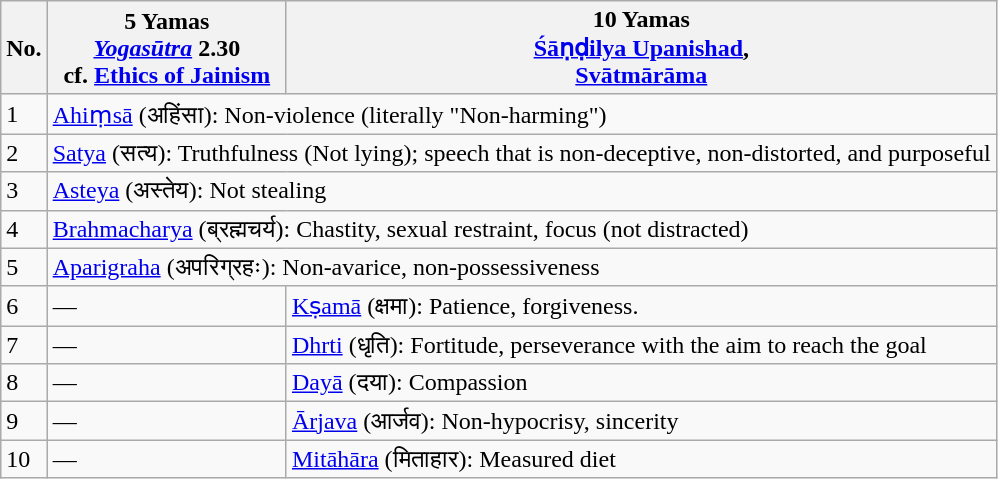<table class="wikitable">
<tr>
<th>No.</th>
<th>5 Yamas<br><a href='#'><em>Yogasūtra</em></a> 2.30<br>cf. <a href='#'>Ethics of Jainism</a></th>
<th>10 Yamas<br><a href='#'>Śāṇḍilya Upanishad</a>,<br><a href='#'>Svātmārāma</a></th>
</tr>
<tr>
<td>1</td>
<td colspan="2"><a href='#'>Ahiṃsā</a> (अहिंसा): Non-violence (literally "Non-harming")</td>
</tr>
<tr>
<td>2</td>
<td colspan="2"><a href='#'>Satya</a> (सत्य): Truthfulness (Not lying); speech that is non-deceptive, non-distorted, and purposeful</td>
</tr>
<tr>
<td>3</td>
<td colspan="2"><a href='#'>Asteya</a> (अस्तेय): Not stealing</td>
</tr>
<tr>
<td>4</td>
<td colspan="2"><a href='#'>Brahmacharya</a> (ब्रह्मचर्य): Chastity, sexual restraint, focus (not distracted)</td>
</tr>
<tr>
<td>5</td>
<td colspan="2"><a href='#'>Aparigraha</a> (अपरिग्रहः): Non-avarice, non-possessiveness</td>
</tr>
<tr>
<td>6</td>
<td>—</td>
<td><a href='#'>Kṣamā</a> (क्षमा): Patience, forgiveness.</td>
</tr>
<tr>
<td>7</td>
<td>—</td>
<td><a href='#'>Dhrti</a> (धृति): Fortitude, perseverance with the aim to reach the goal</td>
</tr>
<tr>
<td>8</td>
<td>—</td>
<td><a href='#'>Dayā</a> (दया): Compassion</td>
</tr>
<tr>
<td>9</td>
<td>—</td>
<td><a href='#'>Ārjava</a> (आर्जव): Non-hypocrisy, sincerity</td>
</tr>
<tr>
<td>10</td>
<td>—</td>
<td><a href='#'>Mitāhāra</a> (मिताहार): Measured diet</td>
</tr>
</table>
